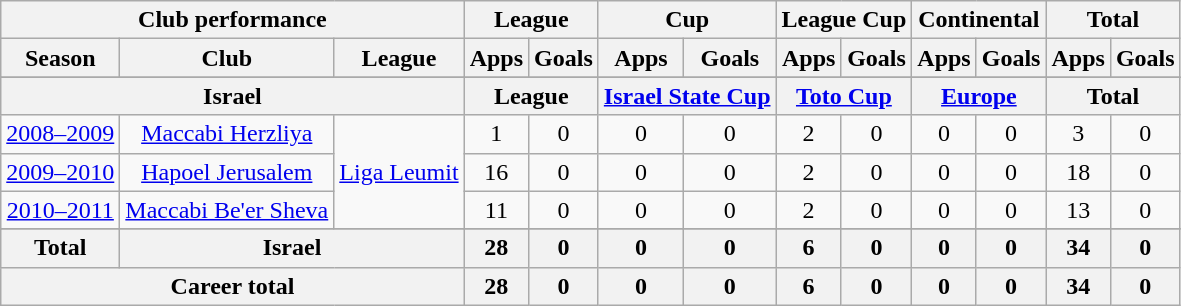<table class="wikitable" style="text-align:center">
<tr>
<th colspan=3>Club performance</th>
<th colspan=2>League</th>
<th colspan=2>Cup</th>
<th colspan=2>League Cup</th>
<th colspan=2>Continental</th>
<th colspan=2>Total</th>
</tr>
<tr>
<th>Season</th>
<th>Club</th>
<th>League</th>
<th>Apps</th>
<th>Goals</th>
<th>Apps</th>
<th>Goals</th>
<th>Apps</th>
<th>Goals</th>
<th>Apps</th>
<th>Goals</th>
<th>Apps</th>
<th>Goals</th>
</tr>
<tr>
</tr>
<tr>
<th colspan=3>Israel</th>
<th colspan=2>League</th>
<th colspan=2><a href='#'>Israel State Cup</a></th>
<th colspan=2><a href='#'>Toto Cup</a></th>
<th colspan=2><a href='#'>Europe</a></th>
<th colspan=2>Total</th>
</tr>
<tr>
<td><a href='#'>2008–2009</a></td>
<td><a href='#'>Maccabi Herzliya</a></td>
<td rowspan="3"><a href='#'>Liga Leumit</a></td>
<td>1</td>
<td>0</td>
<td>0</td>
<td>0</td>
<td>2</td>
<td>0</td>
<td>0</td>
<td>0</td>
<td>3</td>
<td>0</td>
</tr>
<tr>
<td><a href='#'>2009–2010</a></td>
<td><a href='#'>Hapoel Jerusalem</a></td>
<td>16</td>
<td>0</td>
<td>0</td>
<td>0</td>
<td>2</td>
<td>0</td>
<td>0</td>
<td>0</td>
<td>18</td>
<td>0</td>
</tr>
<tr>
<td><a href='#'>2010–2011</a></td>
<td><a href='#'>Maccabi Be'er Sheva</a></td>
<td>11</td>
<td>0</td>
<td>0</td>
<td>0</td>
<td>2</td>
<td>0</td>
<td>0</td>
<td>0</td>
<td>13</td>
<td>0</td>
</tr>
<tr>
</tr>
<tr>
<th rowspan=1>Total</th>
<th colspan=2>Israel</th>
<th>28</th>
<th>0</th>
<th>0</th>
<th>0</th>
<th>6</th>
<th>0</th>
<th>0</th>
<th>0</th>
<th>34</th>
<th>0</th>
</tr>
<tr>
<th colspan=3>Career total</th>
<th>28</th>
<th>0</th>
<th>0</th>
<th>0</th>
<th>6</th>
<th>0</th>
<th>0</th>
<th>0</th>
<th>34</th>
<th>0</th>
</tr>
</table>
